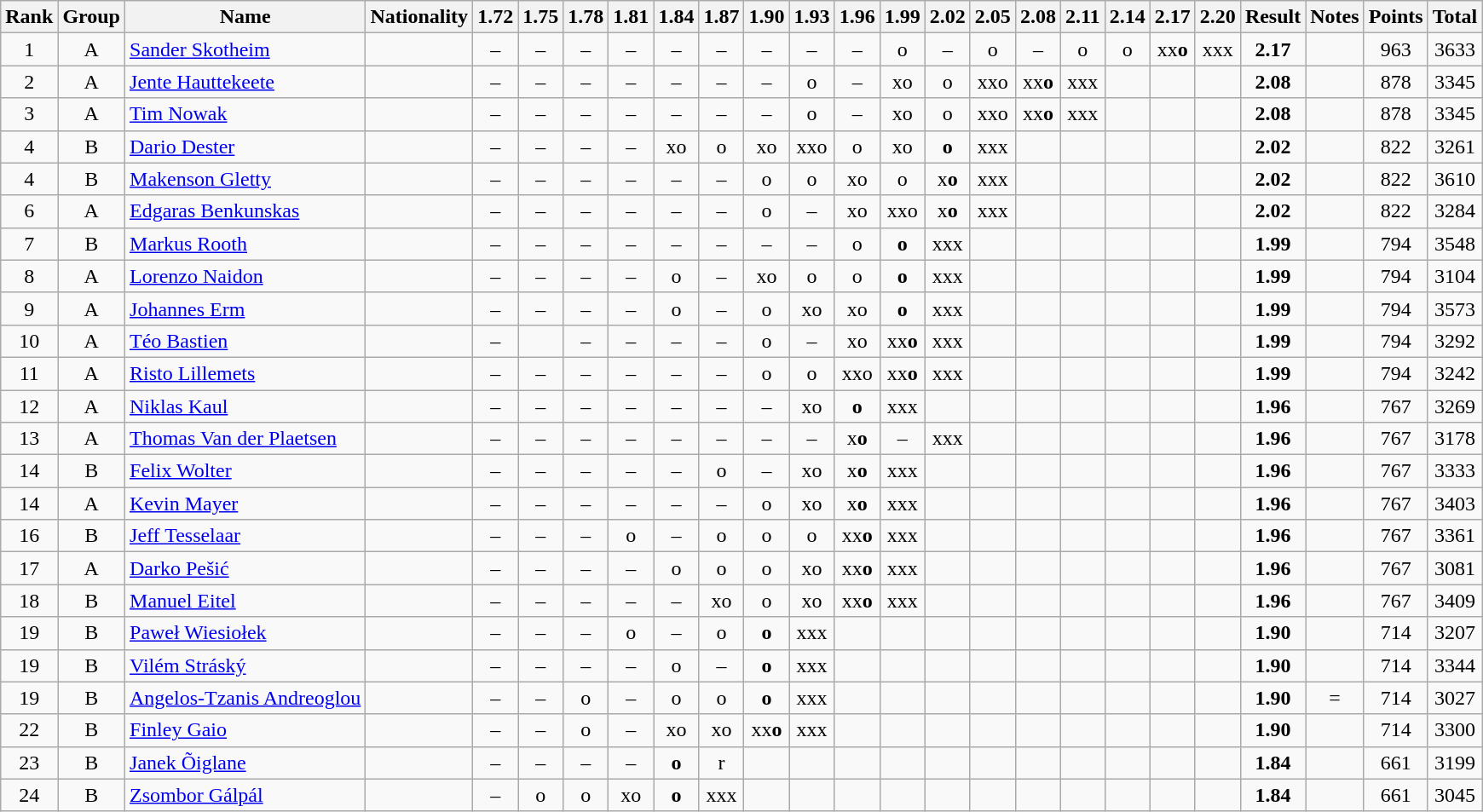<table class="wikitable sortable" style="text-align:center">
<tr>
<th>Rank</th>
<th>Group</th>
<th>Name</th>
<th>Nationality</th>
<th>1.72</th>
<th>1.75</th>
<th>1.78</th>
<th>1.81</th>
<th>1.84</th>
<th>1.87</th>
<th>1.90</th>
<th>1.93</th>
<th>1.96</th>
<th>1.99</th>
<th>2.02</th>
<th>2.05</th>
<th>2.08</th>
<th>2.11</th>
<th>2.14</th>
<th>2.17</th>
<th>2.20</th>
<th>Result</th>
<th>Notes</th>
<th>Points</th>
<th>Total</th>
</tr>
<tr>
<td>1</td>
<td>A</td>
<td align="left"><a href='#'>Sander Skotheim</a></td>
<td align="left"></td>
<td>–</td>
<td>–</td>
<td>–</td>
<td>–</td>
<td>–</td>
<td>–</td>
<td>–</td>
<td>–</td>
<td>–</td>
<td>o</td>
<td>–</td>
<td>o</td>
<td>–</td>
<td>o</td>
<td>o</td>
<td>xx<strong>o</strong></td>
<td>xxx</td>
<td><strong>2.17</strong></td>
<td></td>
<td>963</td>
<td>3633</td>
</tr>
<tr>
<td>2</td>
<td>A</td>
<td align="left"><a href='#'>Jente Hauttekeete</a></td>
<td align="left"></td>
<td>–</td>
<td>–</td>
<td>–</td>
<td>–</td>
<td>–</td>
<td>–</td>
<td>–</td>
<td>o</td>
<td>–</td>
<td>xo</td>
<td>o</td>
<td>xxo</td>
<td>xx<strong>o</strong></td>
<td>xxx</td>
<td></td>
<td></td>
<td></td>
<td><strong>2.08</strong></td>
<td></td>
<td>878</td>
<td>3345</td>
</tr>
<tr>
<td>3</td>
<td>A</td>
<td align="left"><a href='#'>Tim Nowak</a></td>
<td align="left"></td>
<td>–</td>
<td>–</td>
<td>–</td>
<td>–</td>
<td>–</td>
<td>–</td>
<td>–</td>
<td>o</td>
<td>–</td>
<td>xo</td>
<td>o</td>
<td>xxo</td>
<td>xx<strong>o</strong></td>
<td>xxx</td>
<td></td>
<td></td>
<td></td>
<td><strong>2.08</strong></td>
<td></td>
<td>878</td>
<td>3345</td>
</tr>
<tr>
<td>4</td>
<td>B</td>
<td align="left"><a href='#'>Dario Dester</a></td>
<td align="left"></td>
<td>–</td>
<td>–</td>
<td>–</td>
<td>–</td>
<td>xo</td>
<td>o</td>
<td>xo</td>
<td>xxo</td>
<td>o</td>
<td>xo</td>
<td><strong>o</strong></td>
<td>xxx</td>
<td></td>
<td></td>
<td></td>
<td></td>
<td></td>
<td><strong>2.02</strong></td>
<td></td>
<td>822</td>
<td>3261</td>
</tr>
<tr>
<td>4</td>
<td>B</td>
<td align="left"><a href='#'>Makenson Gletty</a></td>
<td align="left"></td>
<td>–</td>
<td>–</td>
<td>–</td>
<td>–</td>
<td>–</td>
<td>–</td>
<td>o</td>
<td>o</td>
<td>xo</td>
<td>o</td>
<td>x<strong>o</strong></td>
<td>xxx</td>
<td></td>
<td></td>
<td></td>
<td></td>
<td></td>
<td><strong>2.02</strong></td>
<td></td>
<td>822</td>
<td>3610</td>
</tr>
<tr>
<td>6</td>
<td>A</td>
<td align="left"><a href='#'>Edgaras Benkunskas</a></td>
<td align="left"></td>
<td>–</td>
<td>–</td>
<td>–</td>
<td>–</td>
<td>–</td>
<td>–</td>
<td>o</td>
<td>–</td>
<td>xo</td>
<td>xxo</td>
<td>x<strong>o</strong></td>
<td>xxx</td>
<td></td>
<td></td>
<td></td>
<td></td>
<td></td>
<td><strong>2.02</strong></td>
<td></td>
<td>822</td>
<td>3284</td>
</tr>
<tr>
<td>7</td>
<td>B</td>
<td align="left"><a href='#'>Markus Rooth</a></td>
<td align="left"></td>
<td>–</td>
<td>–</td>
<td>–</td>
<td>–</td>
<td>–</td>
<td>–</td>
<td>–</td>
<td>–</td>
<td>o</td>
<td><strong>o</strong></td>
<td>xxx</td>
<td></td>
<td></td>
<td></td>
<td></td>
<td></td>
<td></td>
<td><strong>1.99</strong></td>
<td></td>
<td>794</td>
<td>3548</td>
</tr>
<tr>
<td>8</td>
<td>A</td>
<td align="left"><a href='#'>Lorenzo Naidon</a></td>
<td align="left"></td>
<td>–</td>
<td>–</td>
<td>–</td>
<td>–</td>
<td>o</td>
<td>–</td>
<td>xo</td>
<td>o</td>
<td>o</td>
<td><strong>o</strong></td>
<td>xxx</td>
<td></td>
<td></td>
<td></td>
<td></td>
<td></td>
<td></td>
<td><strong>1.99</strong></td>
<td></td>
<td>794</td>
<td>3104</td>
</tr>
<tr>
<td>9</td>
<td>A</td>
<td align="left"><a href='#'>Johannes Erm</a></td>
<td align="left"></td>
<td>–</td>
<td>–</td>
<td>–</td>
<td>–</td>
<td>o</td>
<td>–</td>
<td>o</td>
<td>xo</td>
<td>xo</td>
<td><strong>o</strong></td>
<td>xxx</td>
<td></td>
<td></td>
<td></td>
<td></td>
<td></td>
<td></td>
<td><strong>1.99</strong></td>
<td></td>
<td>794</td>
<td>3573</td>
</tr>
<tr>
<td>10</td>
<td>A</td>
<td align="left"><a href='#'>Téo Bastien</a></td>
<td align="left"></td>
<td>–</td>
<td></td>
<td>–</td>
<td>–</td>
<td>–</td>
<td>–</td>
<td>o</td>
<td>–</td>
<td>xo</td>
<td>xx<strong>o</strong></td>
<td>xxx</td>
<td></td>
<td></td>
<td></td>
<td></td>
<td></td>
<td></td>
<td><strong>1.99</strong></td>
<td></td>
<td>794</td>
<td>3292</td>
</tr>
<tr>
<td>11</td>
<td>A</td>
<td align="left"><a href='#'>Risto Lillemets</a></td>
<td align="left"></td>
<td>–</td>
<td>–</td>
<td>–</td>
<td>–</td>
<td>–</td>
<td>–</td>
<td>o</td>
<td>o</td>
<td>xxo</td>
<td>xx<strong>o</strong></td>
<td>xxx</td>
<td></td>
<td></td>
<td></td>
<td></td>
<td></td>
<td></td>
<td><strong>1.99</strong></td>
<td></td>
<td>794</td>
<td>3242</td>
</tr>
<tr>
<td>12</td>
<td>A</td>
<td align="left"><a href='#'>Niklas Kaul</a></td>
<td align="left"></td>
<td>–</td>
<td>–</td>
<td>–</td>
<td>–</td>
<td>–</td>
<td>–</td>
<td>–</td>
<td>xo</td>
<td><strong>o</strong></td>
<td>xxx</td>
<td></td>
<td></td>
<td></td>
<td></td>
<td></td>
<td></td>
<td></td>
<td><strong>1.96</strong></td>
<td></td>
<td>767</td>
<td>3269</td>
</tr>
<tr>
<td>13</td>
<td>A</td>
<td align="left"><a href='#'>Thomas Van der Plaetsen</a></td>
<td align="left"></td>
<td>–</td>
<td>–</td>
<td>–</td>
<td>–</td>
<td>–</td>
<td>–</td>
<td>–</td>
<td>–</td>
<td>x<strong>o</strong></td>
<td>–</td>
<td>xxx</td>
<td></td>
<td></td>
<td></td>
<td></td>
<td></td>
<td></td>
<td><strong>1.96</strong></td>
<td></td>
<td>767</td>
<td>3178</td>
</tr>
<tr>
<td>14</td>
<td>B</td>
<td align="left"><a href='#'>Felix Wolter</a></td>
<td align="left"></td>
<td>–</td>
<td>–</td>
<td>–</td>
<td>–</td>
<td>–</td>
<td>o</td>
<td>–</td>
<td>xo</td>
<td>x<strong>o</strong></td>
<td>xxx</td>
<td></td>
<td></td>
<td></td>
<td></td>
<td></td>
<td></td>
<td></td>
<td><strong>1.96</strong></td>
<td></td>
<td>767</td>
<td>3333</td>
</tr>
<tr>
<td>14</td>
<td>A</td>
<td align="left"><a href='#'>Kevin Mayer</a></td>
<td align="left"></td>
<td>–</td>
<td>–</td>
<td>–</td>
<td>–</td>
<td>–</td>
<td>–</td>
<td>o</td>
<td>xo</td>
<td>x<strong>o</strong></td>
<td>xxx</td>
<td></td>
<td></td>
<td></td>
<td></td>
<td></td>
<td></td>
<td></td>
<td><strong>1.96</strong></td>
<td></td>
<td>767</td>
<td>3403</td>
</tr>
<tr>
<td>16</td>
<td>B</td>
<td align="left"><a href='#'>Jeff Tesselaar</a></td>
<td align="left"></td>
<td>–</td>
<td>–</td>
<td>–</td>
<td>o</td>
<td>–</td>
<td>o</td>
<td>o</td>
<td>o</td>
<td>xx<strong>o</strong></td>
<td>xxx</td>
<td></td>
<td></td>
<td></td>
<td></td>
<td></td>
<td></td>
<td></td>
<td><strong>1.96</strong></td>
<td></td>
<td>767</td>
<td>3361</td>
</tr>
<tr>
<td>17</td>
<td>A</td>
<td align="left"><a href='#'>Darko Pešić</a></td>
<td align="left"></td>
<td>–</td>
<td>–</td>
<td>–</td>
<td>–</td>
<td>o</td>
<td>o</td>
<td>o</td>
<td>xo</td>
<td>xx<strong>o</strong></td>
<td>xxx</td>
<td></td>
<td></td>
<td></td>
<td></td>
<td></td>
<td></td>
<td></td>
<td><strong>1.96</strong></td>
<td></td>
<td>767</td>
<td>3081</td>
</tr>
<tr>
<td>18</td>
<td>B</td>
<td align="left"><a href='#'>Manuel Eitel</a></td>
<td align="left"></td>
<td>–</td>
<td>–</td>
<td>–</td>
<td>–</td>
<td>–</td>
<td>xo</td>
<td>o</td>
<td>xo</td>
<td>xx<strong>o</strong></td>
<td>xxx</td>
<td></td>
<td></td>
<td></td>
<td></td>
<td></td>
<td></td>
<td></td>
<td><strong>1.96</strong></td>
<td></td>
<td>767</td>
<td>3409</td>
</tr>
<tr>
<td>19</td>
<td>B</td>
<td align="left"><a href='#'>Paweł Wiesiołek</a></td>
<td align="left"></td>
<td>–</td>
<td>–</td>
<td>–</td>
<td>o</td>
<td>–</td>
<td>o</td>
<td><strong>o</strong></td>
<td>xxx</td>
<td></td>
<td></td>
<td></td>
<td></td>
<td></td>
<td></td>
<td></td>
<td></td>
<td></td>
<td><strong>1.90</strong></td>
<td></td>
<td>714</td>
<td>3207</td>
</tr>
<tr>
<td>19</td>
<td>B</td>
<td align="left"><a href='#'>Vilém Stráský</a></td>
<td align="left"></td>
<td>–</td>
<td>–</td>
<td>–</td>
<td>–</td>
<td>o</td>
<td>–</td>
<td><strong>o</strong></td>
<td>xxx</td>
<td></td>
<td></td>
<td></td>
<td></td>
<td></td>
<td></td>
<td></td>
<td></td>
<td></td>
<td><strong>1.90</strong></td>
<td></td>
<td>714</td>
<td>3344</td>
</tr>
<tr>
<td>19</td>
<td>B</td>
<td align="left"><a href='#'>Angelos-Tzanis Andreoglou</a></td>
<td align="left"></td>
<td>–</td>
<td>–</td>
<td>o</td>
<td>–</td>
<td>o</td>
<td>o</td>
<td><strong>o</strong></td>
<td>xxx</td>
<td></td>
<td></td>
<td></td>
<td></td>
<td></td>
<td></td>
<td></td>
<td></td>
<td></td>
<td><strong>1.90</strong></td>
<td>=</td>
<td>714</td>
<td>3027</td>
</tr>
<tr>
<td>22</td>
<td>B</td>
<td align="left"><a href='#'>Finley Gaio</a></td>
<td align="left"></td>
<td>–</td>
<td>–</td>
<td>o</td>
<td>–</td>
<td>xo</td>
<td>xo</td>
<td>xx<strong>o</strong></td>
<td>xxx</td>
<td></td>
<td></td>
<td></td>
<td></td>
<td></td>
<td></td>
<td></td>
<td></td>
<td></td>
<td><strong>1.90</strong></td>
<td></td>
<td>714</td>
<td>3300</td>
</tr>
<tr>
<td>23</td>
<td>B</td>
<td align="left"><a href='#'>Janek Õiglane</a></td>
<td align="left"></td>
<td>–</td>
<td>–</td>
<td>–</td>
<td>–</td>
<td><strong>o</strong></td>
<td>r</td>
<td></td>
<td></td>
<td></td>
<td></td>
<td></td>
<td></td>
<td></td>
<td></td>
<td></td>
<td></td>
<td></td>
<td><strong>1.84</strong></td>
<td></td>
<td>661</td>
<td>3199</td>
</tr>
<tr>
<td>24</td>
<td>B</td>
<td align="left"><a href='#'>Zsombor Gálpál</a></td>
<td align="left"></td>
<td>–</td>
<td>o</td>
<td>o</td>
<td>xo</td>
<td><strong>o</strong></td>
<td>xxx</td>
<td></td>
<td></td>
<td></td>
<td></td>
<td></td>
<td></td>
<td></td>
<td></td>
<td></td>
<td></td>
<td></td>
<td><strong>1.84</strong></td>
<td></td>
<td>661</td>
<td>3045</td>
</tr>
</table>
